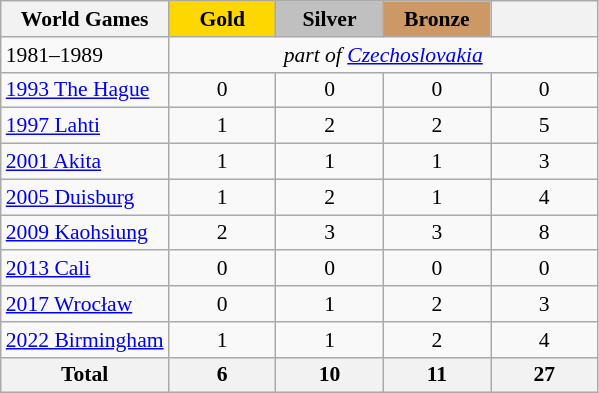<table class="wikitable" style="text-align:center; font-size:90%;">
<tr>
<th>World Games</th>
<td style="background:gold; width:4.5em; font-weight:bold;">Gold<br></td>
<td style="background:silver; width:4.5em; font-weight:bold;">Silver<br></td>
<td style="background:#cc9966; width:4.5em; font-weight:bold;">Bronze<br></td>
<th style="width:4.5em; font-weight:bold;"></th>
</tr>
<tr>
<td align=left>1981–1989</td>
<td colspan=4><em>part of  <a href='#'>Czechoslovakia</a></em></td>
</tr>
<tr>
<td align=left> <a href='#'>1993 The Hague</a></td>
<td>0</td>
<td>0</td>
<td>0</td>
<td>0</td>
</tr>
<tr>
<td align=left> <a href='#'>1997 Lahti</a></td>
<td>1</td>
<td>2</td>
<td>2</td>
<td>5</td>
</tr>
<tr>
<td align=left> <a href='#'>2001 Akita</a></td>
<td>1</td>
<td>1</td>
<td>1</td>
<td>3</td>
</tr>
<tr>
<td align=left> <a href='#'>2005 Duisburg</a></td>
<td>1</td>
<td>2</td>
<td>1</td>
<td>4</td>
</tr>
<tr>
<td align=left> <a href='#'>2009 Kaohsiung</a></td>
<td>2</td>
<td>3</td>
<td>3</td>
<td>8</td>
</tr>
<tr>
<td align=left> <a href='#'>2013 Cali</a></td>
<td>0</td>
<td>0</td>
<td>0</td>
<td>0</td>
</tr>
<tr>
<td align=left> <a href='#'>2017 Wrocław</a></td>
<td>0</td>
<td>1</td>
<td>2</td>
<td>3</td>
</tr>
<tr>
<td align=left> <a href='#'>2022 Birmingham</a></td>
<td>1</td>
<td>1</td>
<td>2</td>
<td>4</td>
</tr>
<tr>
<th>Total</th>
<th>6</th>
<th>10</th>
<th>11</th>
<th>27</th>
</tr>
</table>
